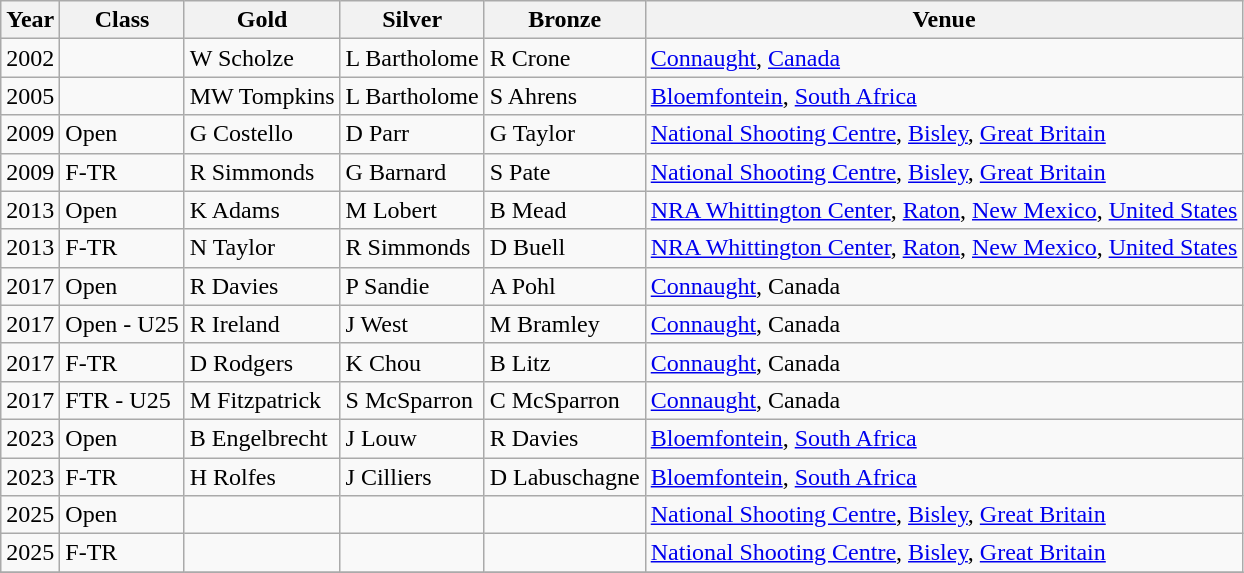<table class="wikitable sortable" style="text-align: left;">
<tr>
<th>Year</th>
<th>Class</th>
<th> Gold</th>
<th> Silver</th>
<th> Bronze</th>
<th>Venue</th>
</tr>
<tr>
<td>2002</td>
<td></td>
<td> W Scholze</td>
<td> L Bartholome</td>
<td> R Crone</td>
<td><a href='#'>Connaught</a>, <a href='#'>Canada</a></td>
</tr>
<tr>
<td>2005</td>
<td></td>
<td> MW Tompkins</td>
<td> L Bartholome</td>
<td> S Ahrens</td>
<td><a href='#'>Bloemfontein</a>, <a href='#'>South Africa</a></td>
</tr>
<tr>
<td>2009</td>
<td>Open</td>
<td> G Costello</td>
<td> D Parr</td>
<td> G Taylor</td>
<td><a href='#'>National Shooting Centre</a>, <a href='#'>Bisley</a>, <a href='#'>Great Britain</a></td>
</tr>
<tr>
<td>2009</td>
<td>F-TR</td>
<td> R Simmonds</td>
<td> G Barnard</td>
<td> S Pate</td>
<td><a href='#'>National Shooting Centre</a>, <a href='#'>Bisley</a>, <a href='#'>Great Britain</a></td>
</tr>
<tr>
<td>2013</td>
<td>Open</td>
<td> K Adams</td>
<td> M Lobert</td>
<td> B Mead</td>
<td><a href='#'>NRA Whittington Center</a>, <a href='#'>Raton</a>, <a href='#'>New Mexico</a>, <a href='#'>United States</a></td>
</tr>
<tr>
<td>2013</td>
<td>F-TR</td>
<td> N Taylor</td>
<td> R Simmonds</td>
<td> D Buell</td>
<td><a href='#'>NRA Whittington Center</a>, <a href='#'>Raton</a>, <a href='#'>New Mexico</a>, <a href='#'>United States</a></td>
</tr>
<tr>
<td>2017</td>
<td>Open</td>
<td> R Davies</td>
<td> P Sandie</td>
<td> A Pohl</td>
<td><a href='#'>Connaught</a>, Canada</td>
</tr>
<tr>
<td>2017</td>
<td>Open - U25</td>
<td> R Ireland</td>
<td> J West</td>
<td> M Bramley</td>
<td><a href='#'>Connaught</a>, Canada</td>
</tr>
<tr>
<td>2017</td>
<td>F-TR</td>
<td> D Rodgers</td>
<td> K Chou</td>
<td> B Litz</td>
<td><a href='#'>Connaught</a>, Canada</td>
</tr>
<tr>
<td>2017</td>
<td>FTR - U25</td>
<td> M Fitzpatrick</td>
<td> S McSparron</td>
<td> C McSparron</td>
<td><a href='#'>Connaught</a>, Canada</td>
</tr>
<tr>
<td>2023</td>
<td>Open</td>
<td> B Engelbrecht</td>
<td> J Louw</td>
<td> R Davies</td>
<td><a href='#'>Bloemfontein</a>, <a href='#'>South Africa</a></td>
</tr>
<tr>
<td>2023</td>
<td>F-TR</td>
<td> H Rolfes</td>
<td> J Cilliers</td>
<td> D Labuschagne</td>
<td><a href='#'>Bloemfontein</a>, <a href='#'>South Africa</a></td>
</tr>
<tr>
<td>2025</td>
<td>Open</td>
<td></td>
<td></td>
<td></td>
<td><a href='#'>National Shooting Centre</a>, <a href='#'>Bisley</a>, <a href='#'>Great Britain</a></td>
</tr>
<tr>
<td>2025</td>
<td>F-TR</td>
<td></td>
<td></td>
<td></td>
<td><a href='#'>National Shooting Centre</a>, <a href='#'>Bisley</a>, <a href='#'>Great Britain</a></td>
</tr>
<tr>
</tr>
</table>
